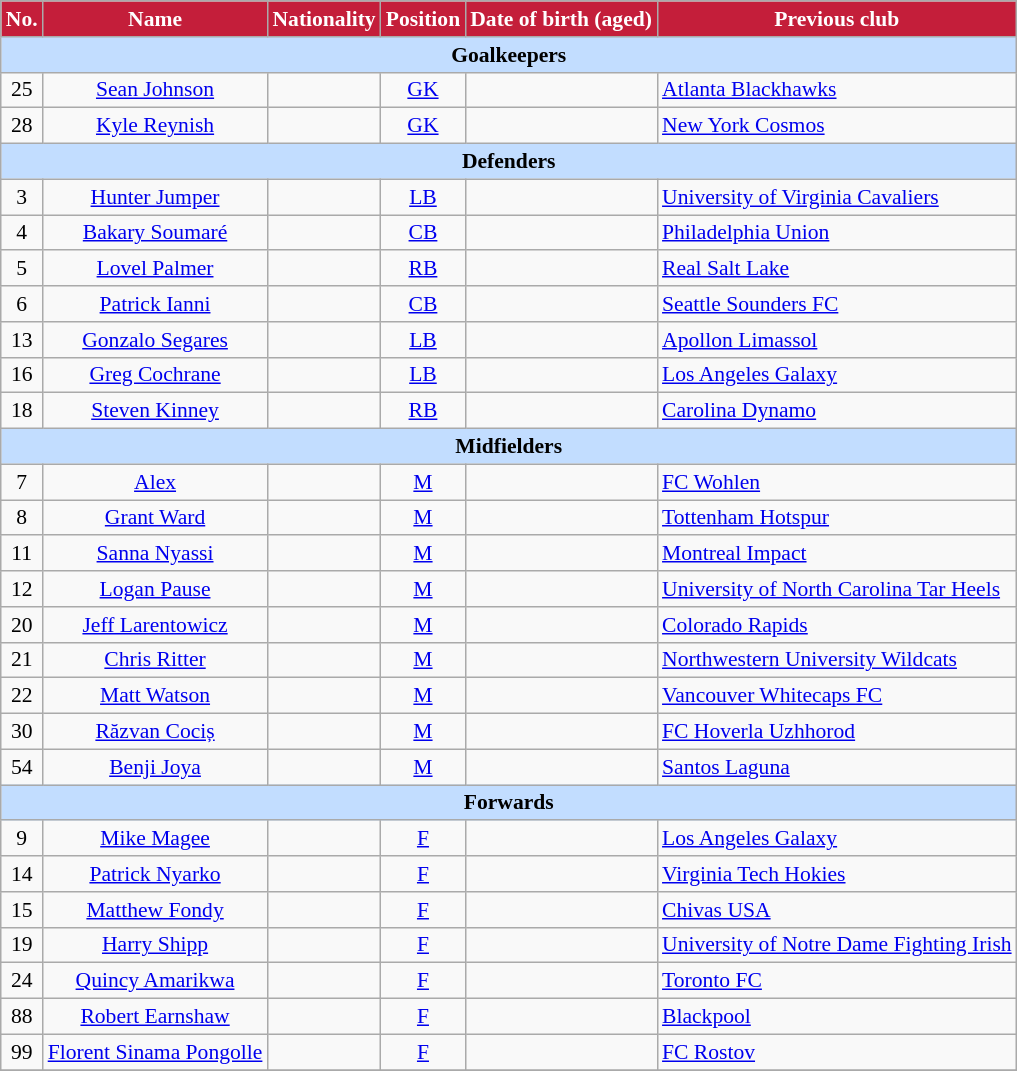<table class="wikitable" style="text-align:center; font-size:90%;">
<tr>
<th style="background:#C41E3A; color:white; text-align:center;">No.</th>
<th style="background:#C41E3A; color:white; text-align:center;">Name</th>
<th style="background:#C41E3A; color:white; text-align:center;">Nationality</th>
<th style="background:#C41E3A; color:white; text-align:center;">Position</th>
<th style="background:#C41E3A; color:white; text-align:center;">Date of birth (aged)</th>
<th style="background:#C41E3A; color:white; text-align:center;">Previous club</th>
</tr>
<tr>
<th colspan=6 style="background:#c2ddff; color:black; text-align:center;">Goalkeepers</th>
</tr>
<tr>
<td>25</td>
<td><a href='#'>Sean Johnson</a></td>
<td></td>
<td><a href='#'>GK</a></td>
<td></td>
<td align=left> <a href='#'>Atlanta Blackhawks</a></td>
</tr>
<tr>
<td>28</td>
<td><a href='#'>Kyle Reynish</a></td>
<td></td>
<td><a href='#'>GK</a></td>
<td></td>
<td align=left> <a href='#'>New York Cosmos</a></td>
</tr>
<tr>
<th colspan=6 style="background:#c2ddff; color:black; text-align:center;">Defenders</th>
</tr>
<tr>
<td>3</td>
<td><a href='#'>Hunter Jumper</a></td>
<td></td>
<td><a href='#'>LB</a></td>
<td></td>
<td align=left> <a href='#'>University of Virginia Cavaliers</a></td>
</tr>
<tr>
<td>4</td>
<td><a href='#'>Bakary Soumaré</a></td>
<td></td>
<td><a href='#'>CB</a></td>
<td></td>
<td align=left> <a href='#'>Philadelphia Union</a></td>
</tr>
<tr>
<td>5</td>
<td><a href='#'>Lovel Palmer</a></td>
<td></td>
<td><a href='#'>RB</a></td>
<td></td>
<td align=left> <a href='#'>Real Salt Lake</a></td>
</tr>
<tr>
<td>6</td>
<td><a href='#'>Patrick Ianni</a></td>
<td></td>
<td><a href='#'>CB</a></td>
<td></td>
<td align=left> <a href='#'>Seattle Sounders FC</a></td>
</tr>
<tr>
<td>13</td>
<td><a href='#'>Gonzalo Segares</a></td>
<td></td>
<td><a href='#'>LB</a></td>
<td></td>
<td align=left> <a href='#'>Apollon Limassol</a></td>
</tr>
<tr>
<td>16</td>
<td><a href='#'>Greg Cochrane</a></td>
<td></td>
<td><a href='#'>LB</a></td>
<td></td>
<td align=left> <a href='#'>Los Angeles Galaxy</a></td>
</tr>
<tr>
<td>18</td>
<td><a href='#'>Steven Kinney</a></td>
<td></td>
<td><a href='#'>RB</a></td>
<td></td>
<td align=left> <a href='#'>Carolina Dynamo</a></td>
</tr>
<tr>
<th colspan=6 style="background:#c2ddff; color:black; text-align:center;">Midfielders</th>
</tr>
<tr>
<td>7</td>
<td><a href='#'>Alex</a></td>
<td></td>
<td><a href='#'>M</a></td>
<td></td>
<td align=left> <a href='#'>FC Wohlen</a></td>
</tr>
<tr>
<td>8</td>
<td><a href='#'>Grant Ward</a></td>
<td></td>
<td><a href='#'>M</a></td>
<td></td>
<td align=left> <a href='#'>Tottenham Hotspur</a></td>
</tr>
<tr>
<td>11</td>
<td><a href='#'>Sanna Nyassi</a></td>
<td></td>
<td><a href='#'>M</a></td>
<td></td>
<td align=left> <a href='#'>Montreal Impact</a></td>
</tr>
<tr>
<td>12</td>
<td><a href='#'>Logan Pause</a></td>
<td></td>
<td><a href='#'>M</a></td>
<td></td>
<td align=left> <a href='#'>University of North Carolina Tar Heels</a></td>
</tr>
<tr>
<td>20</td>
<td><a href='#'>Jeff Larentowicz</a></td>
<td></td>
<td><a href='#'>M</a></td>
<td></td>
<td align=left> <a href='#'>Colorado Rapids</a></td>
</tr>
<tr>
<td>21</td>
<td><a href='#'>Chris Ritter</a></td>
<td></td>
<td><a href='#'>M</a></td>
<td></td>
<td align=left> <a href='#'>Northwestern University Wildcats</a></td>
</tr>
<tr>
<td>22</td>
<td><a href='#'>Matt Watson</a></td>
<td></td>
<td><a href='#'>M</a></td>
<td></td>
<td align=left> <a href='#'>Vancouver Whitecaps FC</a></td>
</tr>
<tr>
<td>30</td>
<td><a href='#'>Răzvan Cociș</a></td>
<td></td>
<td><a href='#'>M</a></td>
<td></td>
<td align=left> <a href='#'>FC Hoverla Uzhhorod</a></td>
</tr>
<tr>
<td>54</td>
<td><a href='#'>Benji Joya</a></td>
<td></td>
<td><a href='#'>M</a></td>
<td></td>
<td align=left> <a href='#'>Santos Laguna</a></td>
</tr>
<tr>
<th colspan=6 style="background:#c2ddff; color:black; text-align:center;">Forwards</th>
</tr>
<tr>
<td>9</td>
<td><a href='#'>Mike Magee</a></td>
<td></td>
<td><a href='#'>F</a></td>
<td></td>
<td align=left> <a href='#'>Los Angeles Galaxy</a></td>
</tr>
<tr>
<td>14</td>
<td><a href='#'>Patrick Nyarko</a></td>
<td></td>
<td><a href='#'>F</a></td>
<td></td>
<td align=left> <a href='#'>Virginia Tech Hokies</a></td>
</tr>
<tr>
<td>15</td>
<td><a href='#'>Matthew Fondy</a></td>
<td></td>
<td><a href='#'>F</a></td>
<td></td>
<td align=left> <a href='#'>Chivas USA</a></td>
</tr>
<tr>
<td>19</td>
<td><a href='#'>Harry Shipp</a></td>
<td></td>
<td><a href='#'>F</a></td>
<td></td>
<td align=left> <a href='#'>University of Notre Dame Fighting Irish</a></td>
</tr>
<tr>
<td>24</td>
<td><a href='#'>Quincy Amarikwa</a></td>
<td></td>
<td><a href='#'>F</a></td>
<td></td>
<td align=left> <a href='#'>Toronto FC</a></td>
</tr>
<tr>
<td>88</td>
<td><a href='#'>Robert Earnshaw</a></td>
<td></td>
<td><a href='#'>F</a></td>
<td></td>
<td align=left> <a href='#'>Blackpool</a></td>
</tr>
<tr>
<td>99</td>
<td><a href='#'>Florent Sinama Pongolle</a></td>
<td></td>
<td><a href='#'>F</a></td>
<td></td>
<td align=left> <a href='#'>FC Rostov</a></td>
</tr>
<tr>
</tr>
</table>
